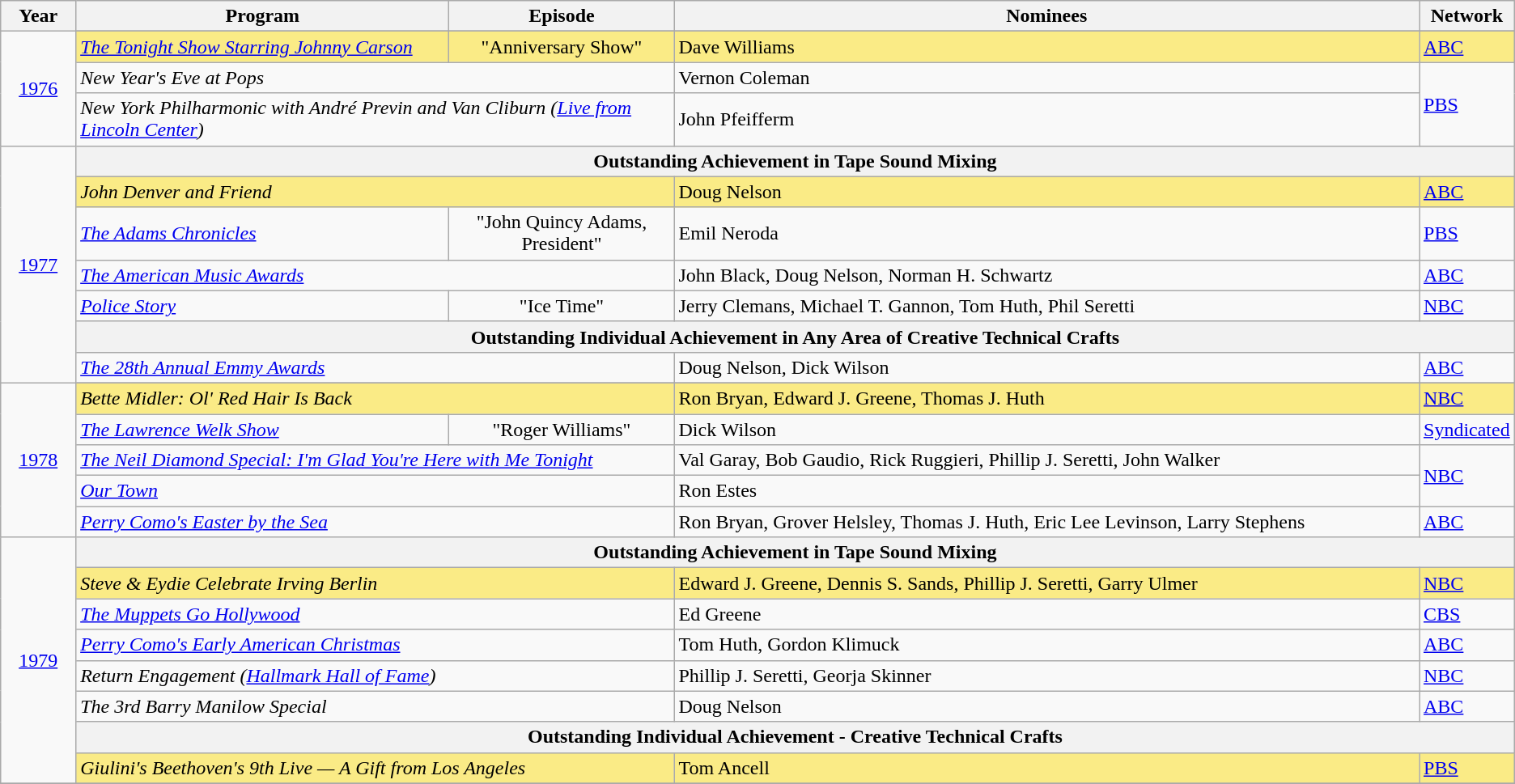<table class="wikitable">
<tr>
<th width="5%">Year</th>
<th width="25%">Program</th>
<th width="15%">Episode</th>
<th width="50%">Nominees</th>
<th width="5%">Network</th>
</tr>
<tr>
<td rowspan="4" style="text-align:center;"><a href='#'>1976</a><br></td>
</tr>
<tr style="background:#FAEB86;">
<td><em><a href='#'>The Tonight Show Starring Johnny Carson</a></em></td>
<td align="center">"Anniversary Show"</td>
<td>Dave Williams</td>
<td><a href='#'>ABC</a></td>
</tr>
<tr>
<td colspan=2><em>New Year's Eve at Pops</em></td>
<td>Vernon Coleman</td>
<td rowspan=2><a href='#'>PBS</a></td>
</tr>
<tr>
<td colspan=2><em>New York Philharmonic with André Previn and Van Cliburn (<a href='#'>Live from Lincoln Center</a>)</em></td>
<td>John Pfeifferm</td>
</tr>
<tr>
<td rowspan="7" style="text-align:center;"><a href='#'>1977</a></td>
<th colspan="4">Outstanding Achievement in Tape Sound Mixing</th>
</tr>
<tr style="background:#FAEB86;">
<td colspan=2><em>John Denver and Friend</em></td>
<td>Doug Nelson</td>
<td><a href='#'>ABC</a></td>
</tr>
<tr>
<td><em><a href='#'>The Adams Chronicles</a></em></td>
<td align="center">"John Quincy Adams, President"</td>
<td>Emil Neroda</td>
<td><a href='#'>PBS</a></td>
</tr>
<tr>
<td colspan=2><em><a href='#'>The American Music Awards</a></em></td>
<td>John Black, Doug Nelson, Norman H. Schwartz</td>
<td><a href='#'>ABC</a></td>
</tr>
<tr>
<td><em><a href='#'>Police Story</a></em></td>
<td align="center">"Ice Time"</td>
<td>Jerry Clemans, Michael T. Gannon, Tom Huth, Phil Seretti</td>
<td><a href='#'>NBC</a></td>
</tr>
<tr>
<th colspan="4">Outstanding Individual Achievement in Any Area of Creative Technical Crafts</th>
</tr>
<tr>
<td colspan=2><em><a href='#'>The 28th Annual Emmy Awards</a></em></td>
<td>Doug Nelson, Dick Wilson</td>
<td><a href='#'>ABC</a></td>
</tr>
<tr>
<td rowspan="6" style="text-align:center;"><a href='#'>1978</a><br></td>
</tr>
<tr style="background:#FAEB86;">
<td colspan=2><em>Bette Midler: Ol' Red Hair Is Back</em></td>
<td>Ron Bryan, Edward J. Greene, Thomas J. Huth</td>
<td><a href='#'>NBC</a></td>
</tr>
<tr>
<td><em><a href='#'>The Lawrence Welk Show</a></em></td>
<td align="center">"Roger Williams"</td>
<td>Dick Wilson</td>
<td><a href='#'>Syndicated</a></td>
</tr>
<tr>
<td colspan=2><em><a href='#'>The Neil Diamond Special: I'm Glad You're Here with Me Tonight</a></em></td>
<td>Val Garay, Bob Gaudio, Rick Ruggieri, Phillip J. Seretti, John Walker</td>
<td rowspan=2><a href='#'>NBC</a></td>
</tr>
<tr>
<td colspan=2><em><a href='#'>Our Town</a></em></td>
<td>Ron Estes</td>
</tr>
<tr>
<td colspan=2><em><a href='#'>Perry Como's Easter by the Sea</a></em></td>
<td>Ron Bryan, Grover Helsley, Thomas J. Huth, Eric Lee Levinson, Larry Stephens</td>
<td><a href='#'>ABC</a></td>
</tr>
<tr>
<td rowspan="8" style="text-align:center"><a href='#'>1979</a></td>
<th colspan="4">Outstanding Achievement in Tape Sound Mixing</th>
</tr>
<tr style="background:#FAEB86;">
<td colspan=2><em>Steve & Eydie Celebrate Irving Berlin</em></td>
<td>Edward J. Greene, Dennis S. Sands, Phillip J. Seretti, Garry Ulmer</td>
<td><a href='#'>NBC</a></td>
</tr>
<tr>
<td colspan=2><em><a href='#'>The Muppets Go Hollywood</a></em></td>
<td>Ed Greene</td>
<td><a href='#'>CBS</a></td>
</tr>
<tr>
<td colspan=2><em><a href='#'>Perry Como's Early American Christmas</a></em></td>
<td>Tom Huth, Gordon Klimuck</td>
<td><a href='#'>ABC</a></td>
</tr>
<tr>
<td colspan=2><em>Return Engagement (<a href='#'>Hallmark Hall of Fame</a>)</em></td>
<td>Phillip J. Seretti, Georja Skinner</td>
<td><a href='#'>NBC</a></td>
</tr>
<tr>
<td colspan=2><em>The 3rd Barry Manilow Special</em></td>
<td>Doug Nelson</td>
<td><a href='#'>ABC</a></td>
</tr>
<tr>
<th colspan="4">Outstanding Individual Achievement - Creative Technical Crafts</th>
</tr>
<tr style="background:#FAEB86;">
<td colspan=2><em>Giulini's Beethoven's 9th Live — A Gift from Los Angeles</em></td>
<td>Tom Ancell</td>
<td><a href='#'>PBS</a></td>
</tr>
<tr>
</tr>
</table>
